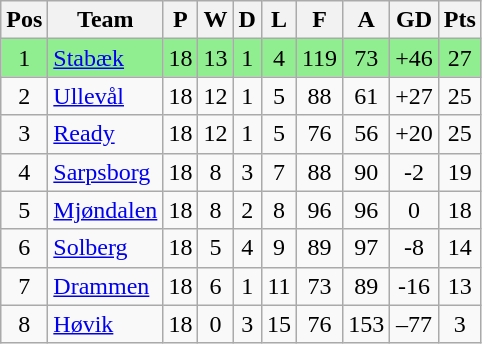<table class="wikitable sortable" style="text-align: center;">
<tr>
<th>Pos</th>
<th>Team</th>
<th>P</th>
<th>W</th>
<th>D</th>
<th>L</th>
<th>F</th>
<th>A</th>
<th>GD</th>
<th>Pts</th>
</tr>
<tr style="background:#90EE90;">
<td>1</td>
<td align="left"><a href='#'>Stabæk</a></td>
<td>18</td>
<td>13</td>
<td>1</td>
<td>4</td>
<td>119</td>
<td>73</td>
<td>+46</td>
<td>27</td>
</tr>
<tr>
<td>2</td>
<td align="left"><a href='#'>Ullevål</a></td>
<td>18</td>
<td>12</td>
<td>1</td>
<td>5</td>
<td>88</td>
<td>61</td>
<td>+27</td>
<td>25</td>
</tr>
<tr>
<td>3</td>
<td align="left"><a href='#'>Ready</a></td>
<td>18</td>
<td>12</td>
<td>1</td>
<td>5</td>
<td>76</td>
<td>56</td>
<td>+20</td>
<td>25</td>
</tr>
<tr>
<td>4</td>
<td align="left"><a href='#'>Sarpsborg</a></td>
<td>18</td>
<td>8</td>
<td>3</td>
<td>7</td>
<td>88</td>
<td>90</td>
<td>-2</td>
<td>19</td>
</tr>
<tr>
<td>5</td>
<td align="left"><a href='#'>Mjøndalen</a></td>
<td>18</td>
<td>8</td>
<td>2</td>
<td>8</td>
<td>96</td>
<td>96</td>
<td>0</td>
<td>18</td>
</tr>
<tr>
<td>6</td>
<td align="left"><a href='#'>Solberg</a></td>
<td>18</td>
<td>5</td>
<td>4</td>
<td>9</td>
<td>89</td>
<td>97</td>
<td>-8</td>
<td>14</td>
</tr>
<tr>
<td>7</td>
<td align="left"><a href='#'>Drammen</a></td>
<td>18</td>
<td>6</td>
<td>1</td>
<td>11</td>
<td>73</td>
<td>89</td>
<td>-16</td>
<td>13</td>
</tr>
<tr>
<td>8</td>
<td align="left"><a href='#'>Høvik</a></td>
<td>18</td>
<td>0</td>
<td>3</td>
<td>15</td>
<td>76</td>
<td>153</td>
<td>–77</td>
<td>3</td>
</tr>
</table>
